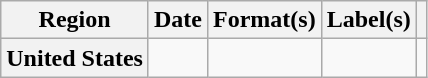<table class="wikitable plainrowheaders" style="text-align:left">
<tr>
<th scope="col">Region</th>
<th scope="col">Date</th>
<th scope="col">Format(s)</th>
<th scope="col">Label(s)</th>
<th scope="col"></th>
</tr>
<tr>
<th scope="row">United States</th>
<td></td>
<td></td>
<td></td>
<td></td>
</tr>
</table>
